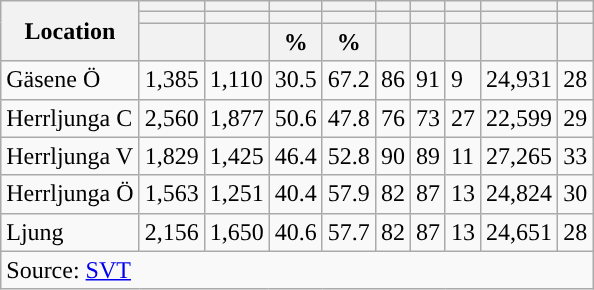<table role="presentation" class="wikitable sortable mw-collapsible">
<tr>
<th rowspan="3">Location</th>
<th></th>
<th></th>
<th></th>
<th></th>
<th></th>
<th></th>
<th></th>
<th></th>
<th></th>
</tr>
<tr>
<th></th>
<th></th>
<th style="background:"></th>
<th style="background:"></th>
<th></th>
<th></th>
<th></th>
<th></th>
<th></th>
</tr>
<tr>
<th data-sort-type="number"></th>
<th data-sort-type="number"></th>
<th data-sort-type="number">%</th>
<th data-sort-type="number">%</th>
<th data-sort-type="number"></th>
<th data-sort-type="number"></th>
<th data-sort-type="number"></th>
<th data-sort-type="number"></th>
<th data-sort-type="number"></th>
</tr>
<tr>
<td align="left">Gäsene Ö</td>
<td>1,385</td>
<td>1,110</td>
<td>30.5</td>
<td>67.2</td>
<td>86</td>
<td>91</td>
<td>9</td>
<td>24,931</td>
<td>28</td>
</tr>
<tr>
<td align="left">Herrljunga C</td>
<td>2,560</td>
<td>1,877</td>
<td>50.6</td>
<td>47.8</td>
<td>76</td>
<td>73</td>
<td>27</td>
<td>22,599</td>
<td>29</td>
</tr>
<tr>
<td align="left">Herrljunga V</td>
<td>1,829</td>
<td>1,425</td>
<td>46.4</td>
<td>52.8</td>
<td>90</td>
<td>89</td>
<td>11</td>
<td>27,265</td>
<td>33</td>
</tr>
<tr>
<td align="left">Herrljunga Ö</td>
<td>1,563</td>
<td>1,251</td>
<td>40.4</td>
<td>57.9</td>
<td>82</td>
<td>87</td>
<td>13</td>
<td>24,824</td>
<td>30</td>
</tr>
<tr>
<td align="left">Ljung</td>
<td>2,156</td>
<td>1,650</td>
<td>40.6</td>
<td>57.7</td>
<td>82</td>
<td>87</td>
<td>13</td>
<td>24,651</td>
<td>28</td>
</tr>
<tr>
<td colspan="10" align="left">Source: <a href='#'>SVT</a></td>
</tr>
</table>
